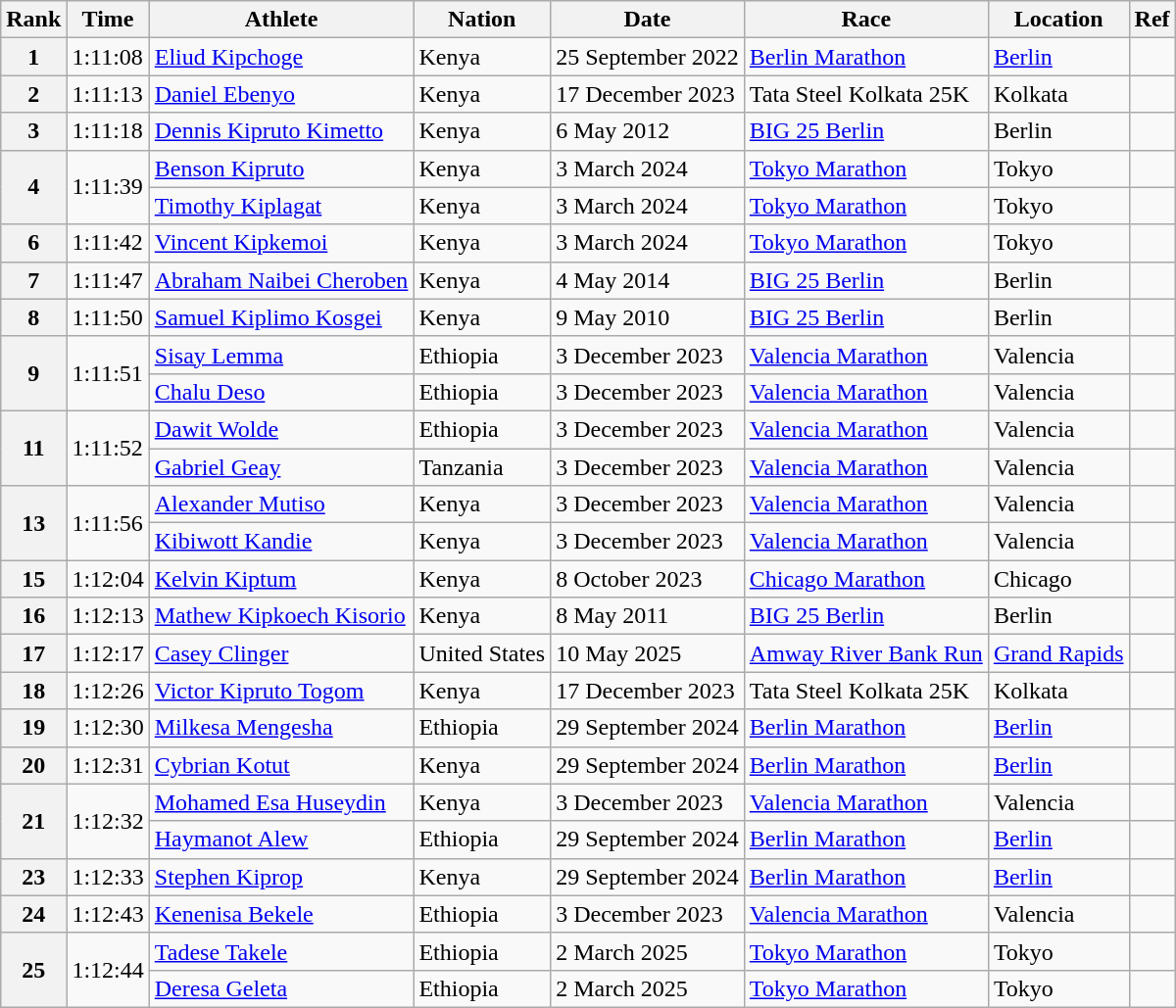<table class="wikitable">
<tr>
<th>Rank</th>
<th>Time</th>
<th>Athlete</th>
<th>Nation</th>
<th>Date</th>
<th>Race</th>
<th>Location</th>
<th>Ref</th>
</tr>
<tr>
<th>1</th>
<td>1:11:08</td>
<td><a href='#'>Eliud Kipchoge</a></td>
<td>Kenya</td>
<td>25 September 2022</td>
<td><a href='#'>Berlin Marathon</a></td>
<td><a href='#'>Berlin</a></td>
<td></td>
</tr>
<tr>
<th>2</th>
<td>1:11:13</td>
<td><a href='#'>Daniel Ebenyo</a></td>
<td>Kenya</td>
<td>17 December 2023</td>
<td>Tata Steel Kolkata 25K</td>
<td>Kolkata</td>
<td></td>
</tr>
<tr>
<th>3</th>
<td>1:11:18</td>
<td><a href='#'>Dennis Kipruto Kimetto</a></td>
<td>Kenya</td>
<td>6 May 2012</td>
<td><a href='#'>BIG 25 Berlin</a></td>
<td>Berlin</td>
<td></td>
</tr>
<tr>
<th rowspan=2>4</th>
<td rowspan=2>1:11:39</td>
<td><a href='#'>Benson Kipruto</a></td>
<td>Kenya</td>
<td>3 March 2024</td>
<td><a href='#'>Tokyo Marathon</a></td>
<td>Tokyo</td>
<td></td>
</tr>
<tr>
<td><a href='#'>Timothy Kiplagat</a></td>
<td>Kenya</td>
<td>3 March 2024</td>
<td><a href='#'>Tokyo Marathon</a></td>
<td>Tokyo</td>
<td></td>
</tr>
<tr>
<th>6</th>
<td>1:11:42</td>
<td><a href='#'>Vincent Kipkemoi</a></td>
<td>Kenya</td>
<td>3 March 2024</td>
<td><a href='#'>Tokyo Marathon</a></td>
<td>Tokyo</td>
<td></td>
</tr>
<tr>
<th>7</th>
<td>1:11:47</td>
<td><a href='#'>Abraham Naibei Cheroben</a></td>
<td>Kenya</td>
<td>4 May 2014</td>
<td><a href='#'>BIG 25 Berlin</a></td>
<td>Berlin</td>
<td></td>
</tr>
<tr>
<th>8</th>
<td>1:11:50</td>
<td><a href='#'>Samuel Kiplimo Kosgei</a></td>
<td>Kenya</td>
<td>9 May 2010</td>
<td><a href='#'>BIG 25 Berlin</a></td>
<td>Berlin</td>
<td></td>
</tr>
<tr>
<th rowspan=2>9</th>
<td rowspan=2>1:11:51</td>
<td><a href='#'>Sisay Lemma</a></td>
<td>Ethiopia</td>
<td>3 December 2023</td>
<td><a href='#'>Valencia Marathon</a></td>
<td>Valencia</td>
<td></td>
</tr>
<tr>
<td><a href='#'>Chalu Deso</a></td>
<td>Ethiopia</td>
<td>3 December 2023</td>
<td><a href='#'>Valencia Marathon</a></td>
<td>Valencia</td>
<td></td>
</tr>
<tr>
<th rowspan=2>11</th>
<td rowspan=2>1:11:52</td>
<td><a href='#'>Dawit Wolde</a></td>
<td>Ethiopia</td>
<td>3 December 2023</td>
<td><a href='#'>Valencia Marathon</a></td>
<td>Valencia</td>
<td></td>
</tr>
<tr>
<td><a href='#'>Gabriel Geay</a></td>
<td>Tanzania</td>
<td>3 December 2023</td>
<td><a href='#'>Valencia Marathon</a></td>
<td>Valencia</td>
<td></td>
</tr>
<tr>
<th rowspan=2>13</th>
<td rowspan=2>1:11:56</td>
<td><a href='#'>Alexander Mutiso</a></td>
<td>Kenya</td>
<td>3 December 2023</td>
<td><a href='#'>Valencia Marathon</a></td>
<td>Valencia</td>
<td></td>
</tr>
<tr>
<td><a href='#'>Kibiwott Kandie</a></td>
<td>Kenya</td>
<td>3 December 2023</td>
<td><a href='#'>Valencia Marathon</a></td>
<td>Valencia</td>
<td></td>
</tr>
<tr>
<th>15</th>
<td>1:12:04</td>
<td><a href='#'>Kelvin Kiptum</a></td>
<td>Kenya</td>
<td>8 October 2023</td>
<td><a href='#'>Chicago Marathon</a></td>
<td>Chicago</td>
<td></td>
</tr>
<tr>
<th>16</th>
<td>1:12:13</td>
<td><a href='#'>Mathew Kipkoech Kisorio</a></td>
<td>Kenya</td>
<td>8 May 2011</td>
<td><a href='#'>BIG 25 Berlin</a></td>
<td>Berlin</td>
<td></td>
</tr>
<tr>
<th>17</th>
<td>1:12:17</td>
<td><a href='#'>Casey Clinger</a></td>
<td>United States</td>
<td>10 May 2025</td>
<td><a href='#'>Amway River Bank Run</a></td>
<td><a href='#'>Grand Rapids</a></td>
<td></td>
</tr>
<tr>
<th>18</th>
<td>1:12:26</td>
<td><a href='#'>Victor Kipruto Togom</a></td>
<td>Kenya</td>
<td>17 December 2023</td>
<td>Tata Steel Kolkata 25K</td>
<td>Kolkata</td>
<td></td>
</tr>
<tr>
<th>19</th>
<td>1:12:30</td>
<td><a href='#'>Milkesa Mengesha</a></td>
<td>Ethiopia</td>
<td>29 September 2024</td>
<td><a href='#'>Berlin Marathon</a></td>
<td><a href='#'>Berlin</a></td>
<td></td>
</tr>
<tr>
<th>20</th>
<td>1:12:31</td>
<td><a href='#'>Cybrian Kotut</a></td>
<td>Kenya</td>
<td>29 September 2024</td>
<td><a href='#'>Berlin Marathon</a></td>
<td><a href='#'>Berlin</a></td>
<td></td>
</tr>
<tr>
<th rowspan=2>21</th>
<td rowspan=2>1:12:32</td>
<td><a href='#'>Mohamed Esa Huseydin</a></td>
<td>Kenya</td>
<td>3 December 2023</td>
<td><a href='#'>Valencia Marathon</a></td>
<td>Valencia</td>
<td></td>
</tr>
<tr>
<td><a href='#'>Haymanot Alew</a></td>
<td>Ethiopia</td>
<td>29 September 2024</td>
<td><a href='#'>Berlin Marathon</a></td>
<td><a href='#'>Berlin</a></td>
<td></td>
</tr>
<tr>
<th>23</th>
<td>1:12:33</td>
<td><a href='#'>Stephen Kiprop</a></td>
<td>Kenya</td>
<td>29 September 2024</td>
<td><a href='#'>Berlin Marathon</a></td>
<td><a href='#'>Berlin</a></td>
<td></td>
</tr>
<tr>
<th>24</th>
<td>1:12:43</td>
<td><a href='#'>Kenenisa Bekele</a></td>
<td>Ethiopia</td>
<td>3 December 2023</td>
<td><a href='#'>Valencia Marathon</a></td>
<td>Valencia</td>
<td></td>
</tr>
<tr>
<th rowspan=2>25</th>
<td rowspan=2>1:12:44</td>
<td><a href='#'>Tadese Takele</a></td>
<td>Ethiopia</td>
<td>2 March 2025</td>
<td><a href='#'>Tokyo Marathon</a></td>
<td>Tokyo</td>
<td></td>
</tr>
<tr>
<td><a href='#'>Deresa Geleta</a></td>
<td>Ethiopia</td>
<td>2 March 2025</td>
<td><a href='#'>Tokyo Marathon</a></td>
<td>Tokyo</td>
<td></td>
</tr>
</table>
